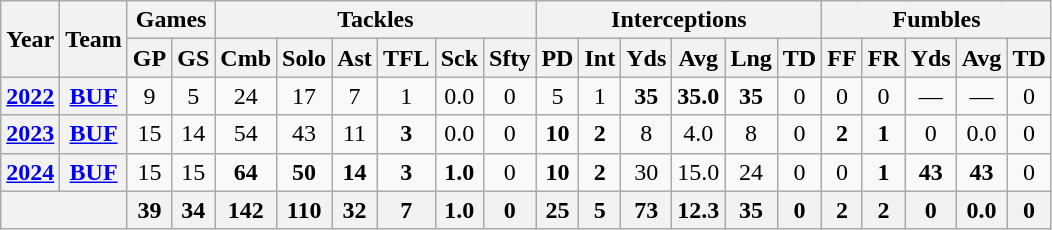<table class="wikitable" style="text-align: center;">
<tr>
<th rowspan="2">Year</th>
<th rowspan="2">Team</th>
<th colspan="2">Games</th>
<th colspan="6">Tackles</th>
<th colspan="6">Interceptions</th>
<th colspan="5">Fumbles</th>
</tr>
<tr>
<th>GP</th>
<th>GS</th>
<th>Cmb</th>
<th>Solo</th>
<th>Ast</th>
<th>TFL</th>
<th>Sck</th>
<th>Sfty</th>
<th>PD</th>
<th>Int</th>
<th>Yds</th>
<th>Avg</th>
<th>Lng</th>
<th>TD</th>
<th>FF</th>
<th>FR</th>
<th>Yds</th>
<th>Avg</th>
<th>TD</th>
</tr>
<tr>
<th><a href='#'>2022</a></th>
<th><a href='#'>BUF</a></th>
<td>9</td>
<td>5</td>
<td>24</td>
<td>17</td>
<td>7</td>
<td>1</td>
<td>0.0</td>
<td>0</td>
<td>5</td>
<td>1</td>
<td><strong>35</strong></td>
<td><strong>35.0</strong></td>
<td><strong>35</strong></td>
<td>0</td>
<td>0</td>
<td>0</td>
<td>—</td>
<td>—</td>
<td>0</td>
</tr>
<tr>
<th><a href='#'>2023</a></th>
<th><a href='#'>BUF</a></th>
<td>15</td>
<td>14</td>
<td>54</td>
<td>43</td>
<td>11</td>
<td><strong>3</strong></td>
<td>0.0</td>
<td>0</td>
<td><strong>10</strong></td>
<td><strong>2</strong></td>
<td>8</td>
<td>4.0</td>
<td>8</td>
<td>0</td>
<td><strong>2</strong></td>
<td><strong>1</strong></td>
<td>0</td>
<td>0.0</td>
<td>0</td>
</tr>
<tr>
<th><a href='#'>2024</a></th>
<th><a href='#'>BUF</a></th>
<td>15</td>
<td>15</td>
<td><strong>64</strong></td>
<td><strong>50</strong></td>
<td><strong>14</strong></td>
<td><strong>3</strong></td>
<td><strong>1.0</strong></td>
<td>0</td>
<td><strong>10</strong></td>
<td><strong>2</strong></td>
<td>30</td>
<td>15.0</td>
<td>24</td>
<td>0</td>
<td>0</td>
<td><strong>1</strong></td>
<td><strong>43</strong></td>
<td><strong>43</strong></td>
<td>0</td>
</tr>
<tr>
<th colspan="2"></th>
<th>39</th>
<th>34</th>
<th>142</th>
<th>110</th>
<th>32</th>
<th>7</th>
<th>1.0</th>
<th>0</th>
<th>25</th>
<th>5</th>
<th>73</th>
<th>12.3</th>
<th>35</th>
<th>0</th>
<th>2</th>
<th>2</th>
<th>0</th>
<th>0.0</th>
<th>0</th>
</tr>
</table>
